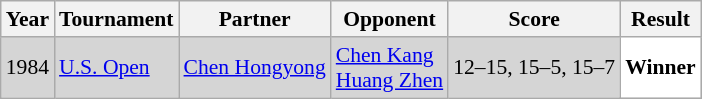<table class="sortable wikitable" style="font-size: 90%;">
<tr>
<th>Year</th>
<th>Tournament</th>
<th>Partner</th>
<th>Opponent</th>
<th>Score</th>
<th>Result</th>
</tr>
<tr style="background:#D5D5D5">
<td align="center">1984</td>
<td align="left"><a href='#'>U.S. Open</a></td>
<td align="left"> <a href='#'>Chen Hongyong</a></td>
<td align="left"> <a href='#'>Chen Kang</a> <br>  <a href='#'>Huang Zhen</a></td>
<td align="left">12–15, 15–5, 15–7</td>
<td style="text-align:left; background:white"> <strong>Winner</strong></td>
</tr>
</table>
